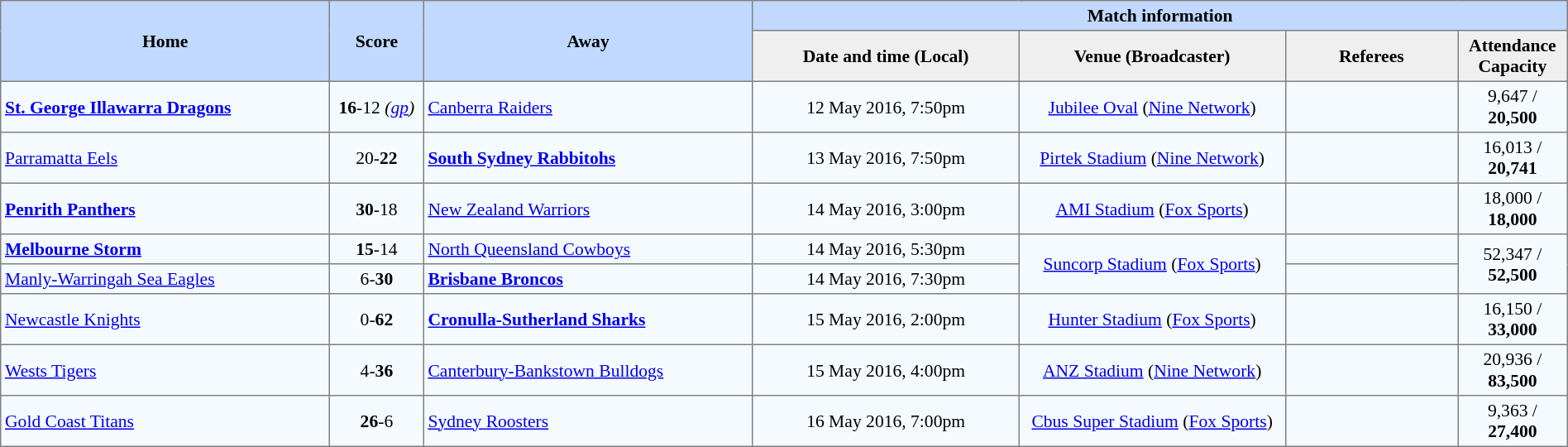<table border="1" cellpadding="3" cellspacing="0" style="border-collapse:collapse; font-size:90%; width:100%;">
<tr style="background:#c1d8ff;">
<th rowspan="2" style="width:21%;">Home</th>
<th rowspan="2" style="width:6%;">Score</th>
<th rowspan="2" style="width:21%;">Away</th>
<th colspan=6>Match information</th>
</tr>
<tr style="background:#efefef;">
<th width=17%>Date and time (Local)</th>
<th width="17%">Venue (Broadcaster)</th>
<th width=11%>Referees</th>
<th width=7%>Attendance <strong>Capacity</strong></th>
</tr>
<tr style="text-align:center; background:#f5faff;">
<td align="left"> <strong><a href='#'>St. George Illawarra Dragons</a></strong></td>
<td><strong>16</strong>-12 <em>(<a href='#'>gp</a>)</em></td>
<td align="left"> <a href='#'>Canberra Raiders</a></td>
<td>12 May 2016, 7:50pm</td>
<td><a href='#'>Jubilee Oval</a>  (<a href='#'>Nine Network</a>)</td>
<td></td>
<td>9,647 / <strong>20,500</strong></td>
</tr>
<tr style="text-align:center; background:#f5faff;">
<td align="left"> <a href='#'>Parramatta Eels</a></td>
<td>20-<strong>22</strong></td>
<td align="left"> <strong><a href='#'>South Sydney Rabbitohs</a></strong></td>
<td>13 May 2016, 7:50pm</td>
<td><a href='#'>Pirtek Stadium</a>  (<a href='#'>Nine Network</a>)</td>
<td></td>
<td>16,013 / <strong>20,741</strong></td>
</tr>
<tr style="text-align:center; background:#f5faff;">
<td align="left"> <strong><a href='#'>Penrith Panthers</a></strong></td>
<td><strong>30</strong>-18</td>
<td align="left"> <a href='#'>New Zealand Warriors</a></td>
<td>14 May 2016, 3:00pm</td>
<td><a href='#'>AMI Stadium</a>  (<a href='#'>Fox Sports</a>)</td>
<td></td>
<td>18,000 / <strong>18,000</strong></td>
</tr>
<tr style="text-align:center; background:#f5faff;">
<td align="left"> <strong><a href='#'>Melbourne Storm</a></strong></td>
<td><strong>15</strong>-14</td>
<td align="left"> <a href='#'>North Queensland Cowboys</a></td>
<td>14 May 2016, 5:30pm</td>
<td rowspan=2><a href='#'>Suncorp Stadium</a>  (<a href='#'>Fox Sports</a>)</td>
<td></td>
<td rowspan=2>52,347 / <strong>52,500</strong></td>
</tr>
<tr style="text-align:center; background:#f5faff;">
<td align="left"> <a href='#'>Manly-Warringah Sea Eagles</a></td>
<td>6-<strong>30</strong></td>
<td align="left"> <strong><a href='#'>Brisbane Broncos</a></strong></td>
<td>14 May 2016, 7:30pm</td>
<td></td>
</tr>
<tr style="text-align:center; background:#f5faff;">
<td align="left"> <a href='#'>Newcastle Knights</a></td>
<td>0-<strong>62</strong></td>
<td align="left"> <strong><a href='#'>Cronulla-Sutherland Sharks</a></strong></td>
<td>15 May 2016, 2:00pm</td>
<td><a href='#'>Hunter Stadium</a>  (<a href='#'>Fox Sports</a>)</td>
<td></td>
<td>16,150 / <strong>33,000</strong></td>
</tr>
<tr style="text-align:center; background:#f5faff;">
<td align="left"> <a href='#'>Wests Tigers</a></td>
<td>4-<strong>36</strong></td>
<td align="left"> <a href='#'>Canterbury-Bankstown Bulldogs</a></td>
<td>15 May 2016, 4:00pm</td>
<td><a href='#'>ANZ Stadium</a>  (<a href='#'>Nine Network</a>)</td>
<td></td>
<td>20,936 / <strong>83,500</strong></td>
</tr>
<tr style="text-align:center; background:#f5faff;">
<td align="left"> <a href='#'>Gold Coast Titans</a></td>
<td><strong>26</strong>-6</td>
<td align="left"> <a href='#'>Sydney Roosters</a></td>
<td>16 May 2016, 7:00pm</td>
<td><a href='#'>Cbus Super Stadium</a>  (<a href='#'>Fox Sports</a>)</td>
<td></td>
<td>9,363 / <strong>27,400</strong></td>
</tr>
</table>
